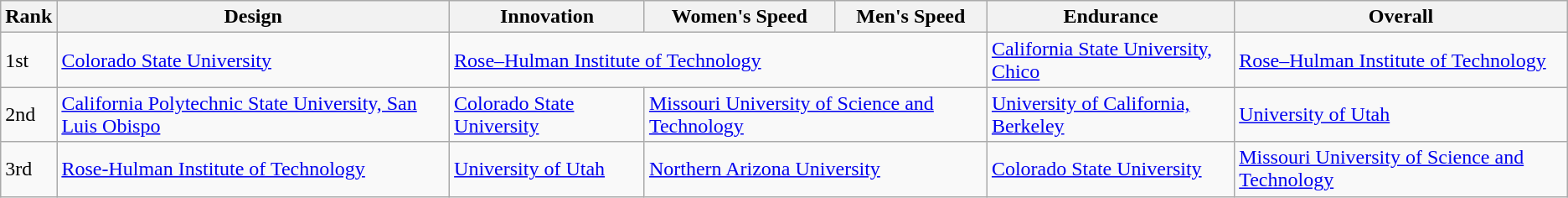<table class="wikitable mw-collapsible">
<tr>
<th>Rank</th>
<th>Design</th>
<th>Innovation</th>
<th>Women's Speed</th>
<th>Men's Speed</th>
<th>Endurance</th>
<th>Overall</th>
</tr>
<tr>
<td>1st</td>
<td><a href='#'>Colorado State University</a></td>
<td colspan="3"><a href='#'>Rose–Hulman Institute of Technology</a></td>
<td><a href='#'>California State University, Chico</a></td>
<td><a href='#'>Rose–Hulman Institute of Technology</a></td>
</tr>
<tr>
<td>2nd</td>
<td><a href='#'>California Polytechnic State University, San Luis Obispo</a></td>
<td><a href='#'>Colorado State University</a></td>
<td colspan="2"><a href='#'>Missouri University of Science and Technology</a></td>
<td><a href='#'>University of California, Berkeley</a></td>
<td><a href='#'>University of Utah</a></td>
</tr>
<tr>
<td>3rd</td>
<td><a href='#'>Rose-Hulman Institute of Technology</a></td>
<td><a href='#'>University of Utah</a></td>
<td colspan="2"><a href='#'>Northern Arizona University</a></td>
<td><a href='#'>Colorado State University</a></td>
<td><a href='#'>Missouri University of Science and Technology</a></td>
</tr>
</table>
